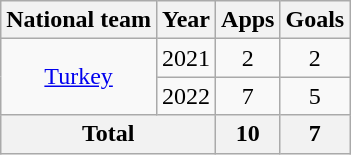<table class="wikitable" style="text-align:center">
<tr>
<th>National team</th>
<th>Year</th>
<th>Apps</th>
<th>Goals</th>
</tr>
<tr>
<td rowspan="2"><a href='#'>Turkey</a></td>
<td>2021</td>
<td>2</td>
<td>2</td>
</tr>
<tr>
<td>2022</td>
<td>7</td>
<td>5</td>
</tr>
<tr>
<th colspan="2">Total</th>
<th>10</th>
<th>7</th>
</tr>
</table>
